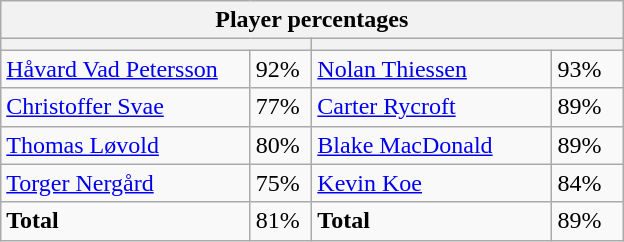<table class="wikitable">
<tr>
<th colspan="4" style="width:400px;">Player percentages</th>
</tr>
<tr>
<th colspan="2" style="width:200px;"></th>
<th colspan="2" style="width:200px;"></th>
</tr>
<tr>
<td><a href='#'>Håvard Vad Petersson</a></td>
<td>92%</td>
<td><a href='#'>Nolan Thiessen</a></td>
<td>93%</td>
</tr>
<tr>
<td><a href='#'>Christoffer Svae</a></td>
<td>77%</td>
<td><a href='#'>Carter Rycroft</a></td>
<td>89%</td>
</tr>
<tr>
<td><a href='#'>Thomas Løvold</a></td>
<td>80%</td>
<td><a href='#'>Blake MacDonald</a></td>
<td>89%</td>
</tr>
<tr>
<td><a href='#'>Torger Nergård</a></td>
<td>75%</td>
<td><a href='#'>Kevin Koe</a></td>
<td>84%</td>
</tr>
<tr>
<td><strong>Total</strong></td>
<td>81%</td>
<td><strong>Total</strong></td>
<td>89%</td>
</tr>
</table>
